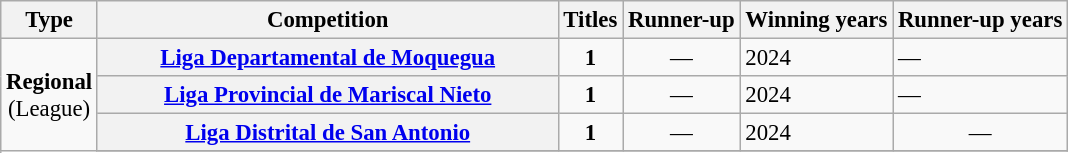<table class="wikitable plainrowheaders" style="font-size:95%; text-align:center;">
<tr>
<th>Type</th>
<th width="300px">Competition</th>
<th>Titles</th>
<th>Runner-up</th>
<th>Winning years</th>
<th>Runner-up years</th>
</tr>
<tr>
<td rowspan="5"><strong>Regional</strong><br>(League)</td>
<th scope="col"><a href='#'>Liga Departamental de Moquegua</a></th>
<td><strong>1</strong></td>
<td>—</td>
<td align="left">2024</td>
<td align="left">—</td>
</tr>
<tr>
<th scope="col"><a href='#'>Liga Provincial de Mariscal Nieto</a></th>
<td><strong>1</strong></td>
<td>—</td>
<td align="left">2024</td>
<td align="left">—</td>
</tr>
<tr>
<th scope="col"><a href='#'>Liga Distrital de San Antonio</a></th>
<td><strong>1</strong></td>
<td style="text-align:center;">—</td>
<td align="left">2024</td>
<td style="text-align:center;">—</td>
</tr>
<tr>
</tr>
</table>
